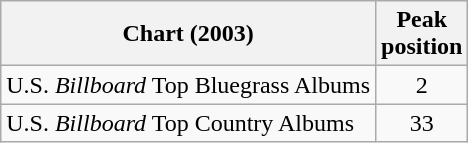<table class="wikitable">
<tr>
<th>Chart (2003)</th>
<th>Peak<br>position</th>
</tr>
<tr>
<td>U.S. <em>Billboard</em> Top Bluegrass Albums</td>
<td align="center">2</td>
</tr>
<tr>
<td>U.S. <em>Billboard</em> Top Country Albums</td>
<td align="center">33</td>
</tr>
</table>
